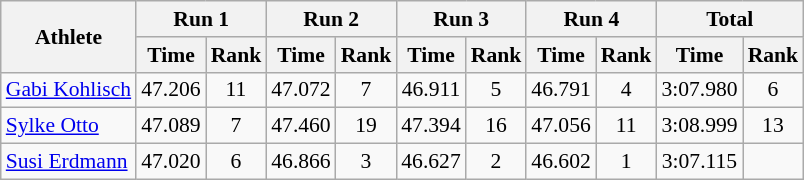<table class="wikitable" border="1" style="font-size:90%">
<tr>
<th rowspan="2">Athlete</th>
<th colspan="2">Run 1</th>
<th colspan="2">Run 2</th>
<th colspan="2">Run 3</th>
<th colspan="2">Run 4</th>
<th colspan="2">Total</th>
</tr>
<tr>
<th>Time</th>
<th>Rank</th>
<th>Time</th>
<th>Rank</th>
<th>Time</th>
<th>Rank</th>
<th>Time</th>
<th>Rank</th>
<th>Time</th>
<th>Rank</th>
</tr>
<tr>
<td><a href='#'>Gabi Kohlisch</a></td>
<td align="center">47.206</td>
<td align="center">11</td>
<td align="center">47.072</td>
<td align="center">7</td>
<td align="center">46.911</td>
<td align="center">5</td>
<td align="center">46.791</td>
<td align="center">4</td>
<td align="center">3:07.980</td>
<td align="center">6</td>
</tr>
<tr>
<td><a href='#'>Sylke Otto</a></td>
<td align="center">47.089</td>
<td align="center">7</td>
<td align="center">47.460</td>
<td align="center">19</td>
<td align="center">47.394</td>
<td align="center">16</td>
<td align="center">47.056</td>
<td align="center">11</td>
<td align="center">3:08.999</td>
<td align="center">13</td>
</tr>
<tr>
<td><a href='#'>Susi Erdmann</a></td>
<td align="center">47.020</td>
<td align="center">6</td>
<td align="center">46.866</td>
<td align="center">3</td>
<td align="center">46.627</td>
<td align="center">2</td>
<td align="center">46.602</td>
<td align="center">1</td>
<td align="center">3:07.115</td>
<td align="center"></td>
</tr>
</table>
